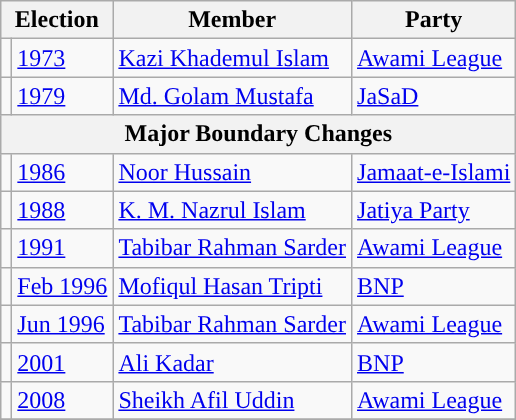<table class="wikitable">
<tr>
<th colspan="2">Election</th>
<th>Member</th>
<th>Party</th>
</tr>
<tr>
<td style="background-color:"></td>
<td><a href='#'>1973</a></td>
<td><a href='#'>Kazi Khademul Islam</a></td>
<td><a href='#'>Awami League</a></td>
</tr>
<tr>
<td style="background-color:"></td>
<td><a href='#'>1979</a></td>
<td><a href='#'>Md. Golam Mustafa</a></td>
<td><a href='#'>JaSaD</a></td>
</tr>
<tr>
<th colspan="4">Major Boundary Changes</th>
</tr>
<tr>
<td style="background-color:"></td>
<td><a href='#'>1986</a></td>
<td><a href='#'>Noor Hussain</a></td>
<td><a href='#'>Jamaat-e-Islami</a></td>
</tr>
<tr>
<td style="background-color:"></td>
<td><a href='#'>1988</a></td>
<td><a href='#'>K. M. Nazrul Islam</a></td>
<td><a href='#'>Jatiya Party</a></td>
</tr>
<tr>
<td style="background-color:"></td>
<td><a href='#'>1991</a></td>
<td><a href='#'>Tabibar Rahman Sarder</a></td>
<td><a href='#'>Awami League</a></td>
</tr>
<tr>
<td style="background-color:"></td>
<td><a href='#'>Feb 1996</a></td>
<td><a href='#'>Mofiqul Hasan Tripti</a></td>
<td><a href='#'>BNP</a></td>
</tr>
<tr>
<td style="background-color:"></td>
<td><a href='#'>Jun 1996</a></td>
<td><a href='#'>Tabibar Rahman Sarder</a></td>
<td><a href='#'>Awami League</a></td>
</tr>
<tr>
<td style="background-color:"></td>
<td><a href='#'>2001</a></td>
<td><a href='#'>Ali Kadar</a></td>
<td><a href='#'>BNP</a></td>
</tr>
<tr>
<td style="background-color:"></td>
<td><a href='#'>2008</a></td>
<td><a href='#'>Sheikh Afil Uddin</a></td>
<td><a href='#'>Awami League</a></td>
</tr>
<tr>
</tr>
</table>
